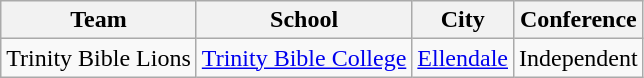<table class="sortable wikitable">
<tr>
<th>Team</th>
<th>School</th>
<th>City</th>
<th>Conference</th>
</tr>
<tr>
<td>Trinity Bible Lions</td>
<td><a href='#'>Trinity Bible College</a></td>
<td><a href='#'>Ellendale</a></td>
<td>Independent</td>
</tr>
</table>
